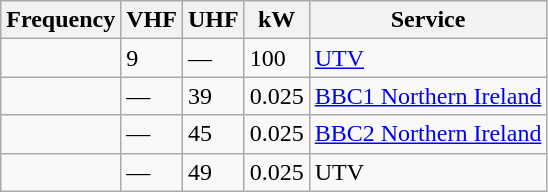<table class="wikitable sortable">
<tr>
<th>Frequency</th>
<th>VHF</th>
<th>UHF</th>
<th>kW</th>
<th>Service</th>
</tr>
<tr>
<td></td>
<td>9</td>
<td>—</td>
<td>100</td>
<td><a href='#'>UTV</a></td>
</tr>
<tr>
<td></td>
<td>—</td>
<td>39</td>
<td>0.025</td>
<td><a href='#'>BBC1 Northern Ireland</a></td>
</tr>
<tr>
<td></td>
<td>—</td>
<td>45</td>
<td>0.025</td>
<td><a href='#'>BBC2 Northern Ireland</a></td>
</tr>
<tr>
<td></td>
<td>—</td>
<td>49</td>
<td>0.025</td>
<td>UTV</td>
</tr>
</table>
